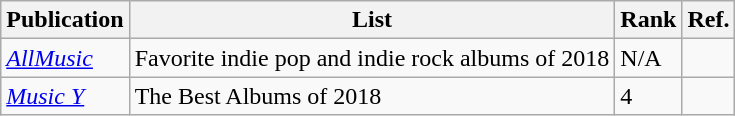<table class="wikitable">
<tr>
<th>Publication</th>
<th>List</th>
<th>Rank</th>
<th>Ref.</th>
</tr>
<tr>
<td><em><a href='#'>AllMusic</a></em></td>
<td>Favorite indie pop and indie rock albums of 2018</td>
<td>N/A</td>
<td></td>
</tr>
<tr>
<td><em><a href='#'>Music Y</a></em></td>
<td>The Best Albums of 2018</td>
<td>4</td>
<td></td>
</tr>
</table>
